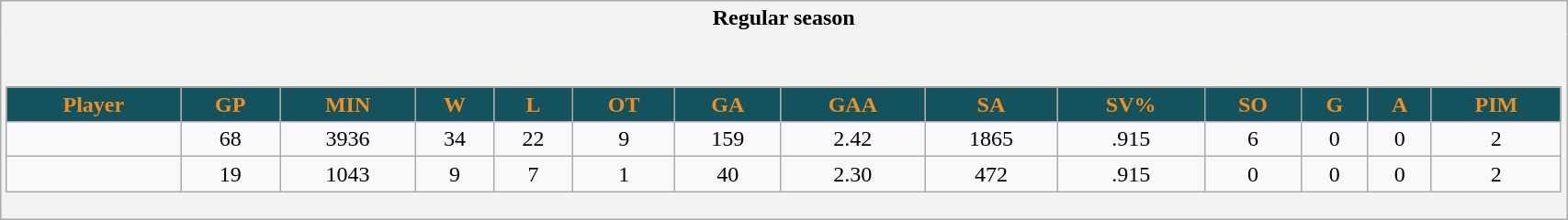<table class="wikitable" style="border: 1px solid #aaa;" width="90%">
<tr>
<th style="border: 0;">Regular season</th>
</tr>
<tr>
<td style="background: #f2f2f2; border: 0; text-align: center;"><br><table class="wikitable sortable" width="100%">
<tr align="center"  bgcolor="#dddddd">
<th style="background:#14535D; color:#EF8F1F">Player</th>
<th style="background:#14535D; color:#EF8F1F">GP</th>
<th style="background:#14535D; color:#EF8F1F">MIN</th>
<th style="background:#14535D; color:#EF8F1F">W</th>
<th style="background:#14535D; color:#EF8F1F">L</th>
<th style="background:#14535D; color:#EF8F1F">OT</th>
<th style="background:#14535D; color:#EF8F1F">GA</th>
<th style="background:#14535D; color:#EF8F1F">GAA</th>
<th style="background:#14535D; color:#EF8F1F">SA</th>
<th style="background:#14535D; color:#EF8F1F">SV%</th>
<th style="background:#14535D; color:#EF8F1F">SO</th>
<th style="background:#14535D; color:#EF8F1F">G</th>
<th style="background:#14535D; color:#EF8F1F">A</th>
<th style="background:#14535D; color:#EF8F1F">PIM</th>
</tr>
<tr align=center>
<td></td>
<td>68</td>
<td>3936</td>
<td>34</td>
<td>22</td>
<td>9</td>
<td>159</td>
<td>2.42</td>
<td>1865</td>
<td>.915</td>
<td>6</td>
<td>0</td>
<td>0</td>
<td>2</td>
</tr>
<tr align=center>
<td></td>
<td>19</td>
<td>1043</td>
<td>9</td>
<td>7</td>
<td>1</td>
<td>40</td>
<td>2.30</td>
<td>472</td>
<td>.915</td>
<td>0</td>
<td>0</td>
<td>0</td>
<td>2</td>
</tr>
</table>
</td>
</tr>
</table>
